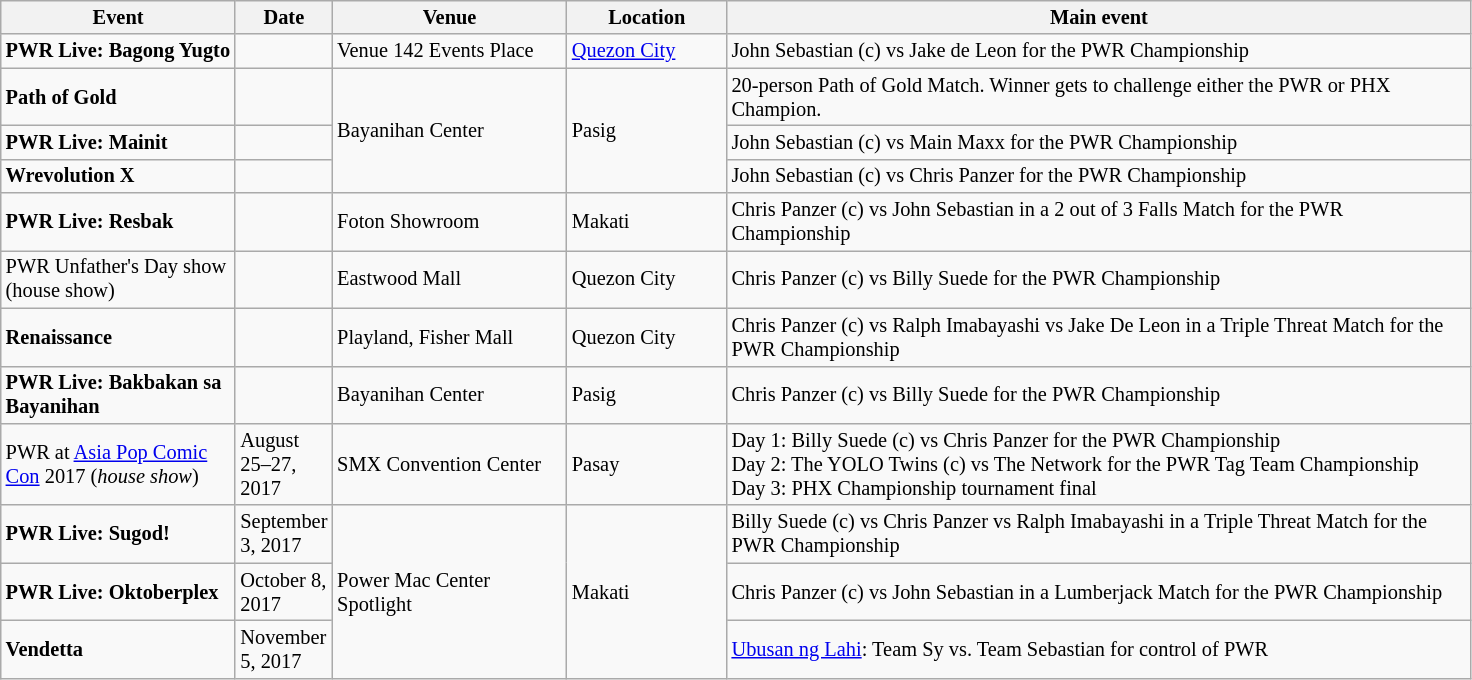<table class="sortable wikitable succession-box" style="font-size:85%;">
<tr>
<th scope="col" style="width:150px;">Event</th>
<th scope="col" style="width:10px;">Date</th>
<th scope="col" style="width:150px;">Venue</th>
<th scope="col" style="width:100px;">Location</th>
<th scope="col" style="width:490px;">Main event</th>
</tr>
<tr>
<td><strong>PWR Live: Bagong Yugto</strong></td>
<td></td>
<td>Venue 142 Events Place</td>
<td><a href='#'>Quezon City</a></td>
<td>John Sebastian (c) vs Jake de Leon for the PWR Championship</td>
</tr>
<tr>
<td><strong>Path of Gold</strong></td>
<td></td>
<td rowspan=3>Bayanihan Center</td>
<td rowspan=3>Pasig</td>
<td>20-person Path of Gold Match. Winner gets to challenge either the PWR or PHX Champion.</td>
</tr>
<tr>
<td><strong>PWR Live: Mainit</strong></td>
<td></td>
<td>John Sebastian (c) vs Main Maxx for the PWR Championship</td>
</tr>
<tr>
<td><strong>Wrevolution X</strong></td>
<td></td>
<td>John Sebastian (c) vs Chris Panzer for the PWR Championship</td>
</tr>
<tr>
<td><strong>PWR Live: Resbak</strong></td>
<td></td>
<td>Foton Showroom</td>
<td>Makati</td>
<td>Chris Panzer (c) vs John Sebastian in a 2 out of 3 Falls Match for the PWR Championship</td>
</tr>
<tr>
<td>PWR Unfather's Day show (house show)</td>
<td></td>
<td>Eastwood Mall</td>
<td>Quezon City</td>
<td>Chris Panzer (c) vs Billy Suede for the PWR Championship</td>
</tr>
<tr>
<td><strong>Renaissance</strong></td>
<td></td>
<td>Playland, Fisher Mall</td>
<td>Quezon City</td>
<td>Chris Panzer (c) vs Ralph Imabayashi vs Jake De Leon in a Triple Threat Match for the PWR Championship</td>
</tr>
<tr>
<td><strong>PWR Live: Bakbakan sa Bayanihan</strong></td>
<td></td>
<td>Bayanihan Center</td>
<td>Pasig</td>
<td>Chris Panzer (c) vs Billy Suede for the PWR Championship</td>
</tr>
<tr>
<td>PWR at <a href='#'>Asia Pop Comic Con</a> 2017 (<em>house show</em>)</td>
<td>August 25–27, 2017</td>
<td>SMX Convention Center</td>
<td>Pasay</td>
<td>Day 1: Billy Suede (c) vs Chris Panzer for the PWR Championship<br>Day 2: The YOLO Twins (c) vs The Network for the PWR Tag Team Championship<br>Day 3: PHX Championship tournament final</td>
</tr>
<tr>
<td><strong>PWR Live: Sugod!</strong></td>
<td>September 3, 2017</td>
<td rowspan=3>Power Mac Center Spotlight</td>
<td rowspan=3>Makati</td>
<td>Billy Suede (c) vs Chris Panzer vs Ralph Imabayashi in a Triple Threat Match for the PWR Championship</td>
</tr>
<tr>
<td><strong>PWR Live: Oktoberplex</strong></td>
<td>October 8, 2017</td>
<td>Chris Panzer (c) vs John Sebastian in a Lumberjack Match for the PWR Championship</td>
</tr>
<tr>
<td><strong>Vendetta</strong></td>
<td>November 5, 2017</td>
<td><a href='#'>Ubusan ng Lahi</a>: Team Sy vs. Team Sebastian for control of PWR</td>
</tr>
</table>
